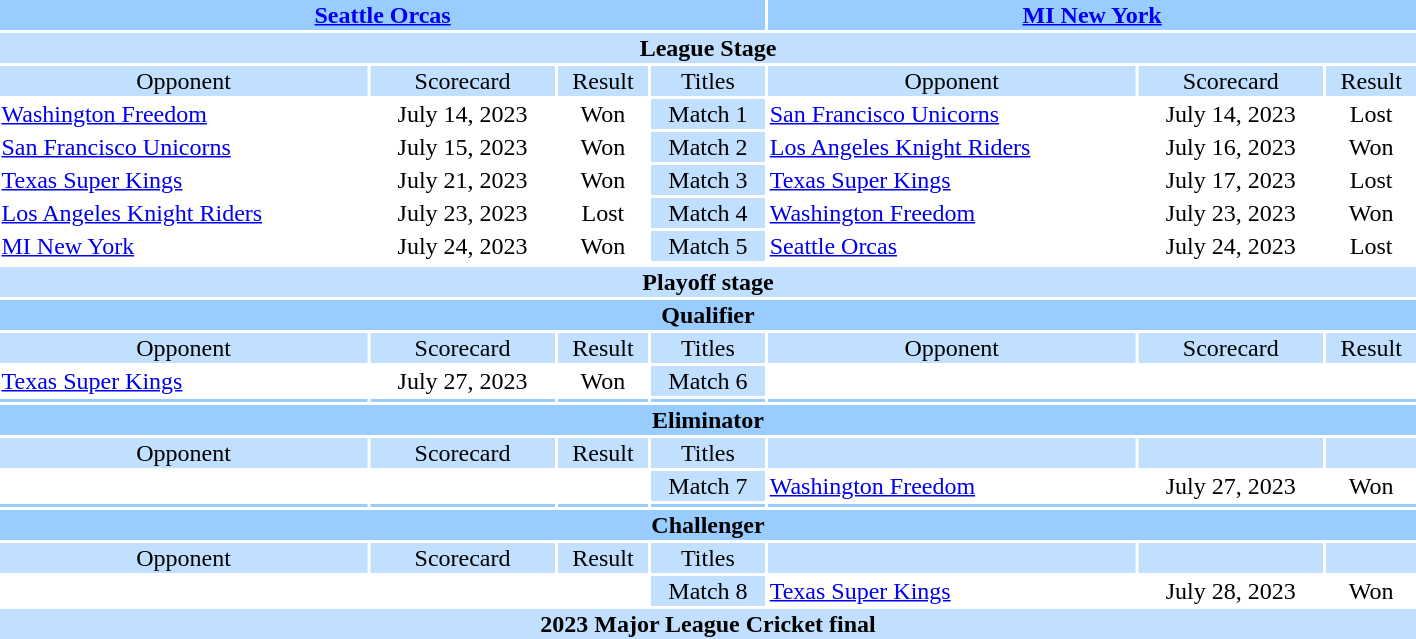<table style="width:75%;text-align:center">
<tr style="vertical-align:top;background:#99CCFF">
<td colspan="4"><strong><a href='#'>Seattle Orcas</a></strong></td>
<th colspan="3"><a href='#'>MI New York</a></th>
</tr>
<tr style="vertical-align:top;background:#C1E0FF">
<td colspan="7"><strong>League Stage</strong></td>
</tr>
<tr style="vertical-align:top;background:#C1E0FF">
<td>Opponent</td>
<td>Scorecard</td>
<td>Result</td>
<td>Titles</td>
<td>Opponent</td>
<td>Scorecard</td>
<td>Result</td>
</tr>
<tr>
<td style="text-align:left"><a href='#'>Washington Freedom</a></td>
<td>July 14, 2023</td>
<td>Won</td>
<td style="background:#C1E0FF">Match 1</td>
<td style="text-align:left"><a href='#'>San Francisco Unicorns</a></td>
<td>July 14, 2023</td>
<td>Lost</td>
</tr>
<tr>
<td style="text-align:left"><a href='#'>San Francisco Unicorns</a></td>
<td>July 15, 2023</td>
<td>Won</td>
<td style="background:#C1E0FF">Match 2</td>
<td style="text-align:left"><a href='#'>Los Angeles Knight Riders</a></td>
<td>July 16, 2023</td>
<td>Won</td>
</tr>
<tr>
<td style="text-align:left"><a href='#'>Texas Super Kings</a></td>
<td>July 21, 2023</td>
<td>Won</td>
<td style="background:#C1E0FF">Match 3</td>
<td style="text-align:left"><a href='#'>Texas Super Kings</a></td>
<td>July 17, 2023</td>
<td>Lost</td>
</tr>
<tr>
<td style="text-align:left"><a href='#'>Los Angeles Knight Riders</a></td>
<td>July 23, 2023</td>
<td>Lost</td>
<td style="background:#C1E0FF">Match 4</td>
<td style="text-align:left"><a href='#'>Washington Freedom</a></td>
<td>July 23, 2023</td>
<td>Won</td>
</tr>
<tr>
<td style="text-align:left"><a href='#'>MI New York</a></td>
<td>July 24, 2023</td>
<td>Won</td>
<td style="background:#C1E0FF">Match 5</td>
<td style="text-align:left"><a href='#'>Seattle Orcas</a></td>
<td>July 24, 2023</td>
<td>Lost</td>
</tr>
<tr>
</tr>
<tr style="vertical-align:top;background:#C1E0FF">
<td colspan="7"><strong>Playoff stage</strong></td>
</tr>
<tr style="vertical-align:top;background:#99CCFF">
<td colspan="7"><strong>Qualifier</strong></td>
</tr>
<tr style="vertical-align:top;background:#C1E0FF">
<td>Opponent</td>
<td>Scorecard</td>
<td>Result</td>
<td>Titles</td>
<td>Opponent</td>
<td>Scorecard</td>
<td>Result</td>
</tr>
<tr>
<td style="text-align:left"><a href='#'>Texas Super Kings</a></td>
<td>July 27, 2023</td>
<td>Won</td>
<td style="background:#C1E0FF">Match 6</td>
<td></td>
<td></td>
<td></td>
</tr>
<tr style="vertical-align:top;background:#99CCFF">
<td></td>
<td></td>
<td></td>
<td></td>
<th colspan="3"></th>
</tr>
<tr style="vertical-align:top;background:#99CCFF">
<td colspan="7"><strong>Eliminator</strong></td>
</tr>
<tr style="vertical-align:top;background:#C1E0FF">
<td>Opponent</td>
<td>Scorecard</td>
<td>Result</td>
<td>Titles</td>
<td></td>
<td></td>
<td></td>
</tr>
<tr>
<td></td>
<td></td>
<td></td>
<td style="background:#C1E0FF">Match 7</td>
<td style="text-align:left"><a href='#'>Washington Freedom</a></td>
<td>July 27, 2023</td>
<td>Won</td>
</tr>
<tr style="vertical-align:top;background:#99CCFF">
<td></td>
<td></td>
<td></td>
<td></td>
<th colspan="3"></th>
</tr>
<tr style="vertical-align:top;background:#99CCFF">
<td colspan="7"><strong>Challenger</strong></td>
</tr>
<tr style="vertical-align:top;background:#C1E0FF">
<td>Opponent</td>
<td>Scorecard</td>
<td>Result</td>
<td>Titles</td>
<td></td>
<td></td>
<td></td>
</tr>
<tr>
<td></td>
<td></td>
<td></td>
<td style="background:#C1E0FF">Match 8</td>
<td style="text-align:left"><a href='#'>Texas Super Kings</a></td>
<td>July 28, 2023</td>
<td>Won</td>
</tr>
<tr style="vertical-align:top;background:#C1E0FF">
<th colspan="7">2023 Major League Cricket final</th>
</tr>
</table>
